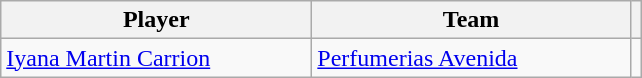<table class="wikitable" style="text-align: center;">
<tr>
<th style="width:200px;">Player</th>
<th style="width:205px;">Team</th>
<th></th>
</tr>
<tr>
<td align=left> <a href='#'>Iyana Martin Carrion</a></td>
<td align=left> <a href='#'>Perfumerias Avenida</a></td>
<td></td>
</tr>
</table>
